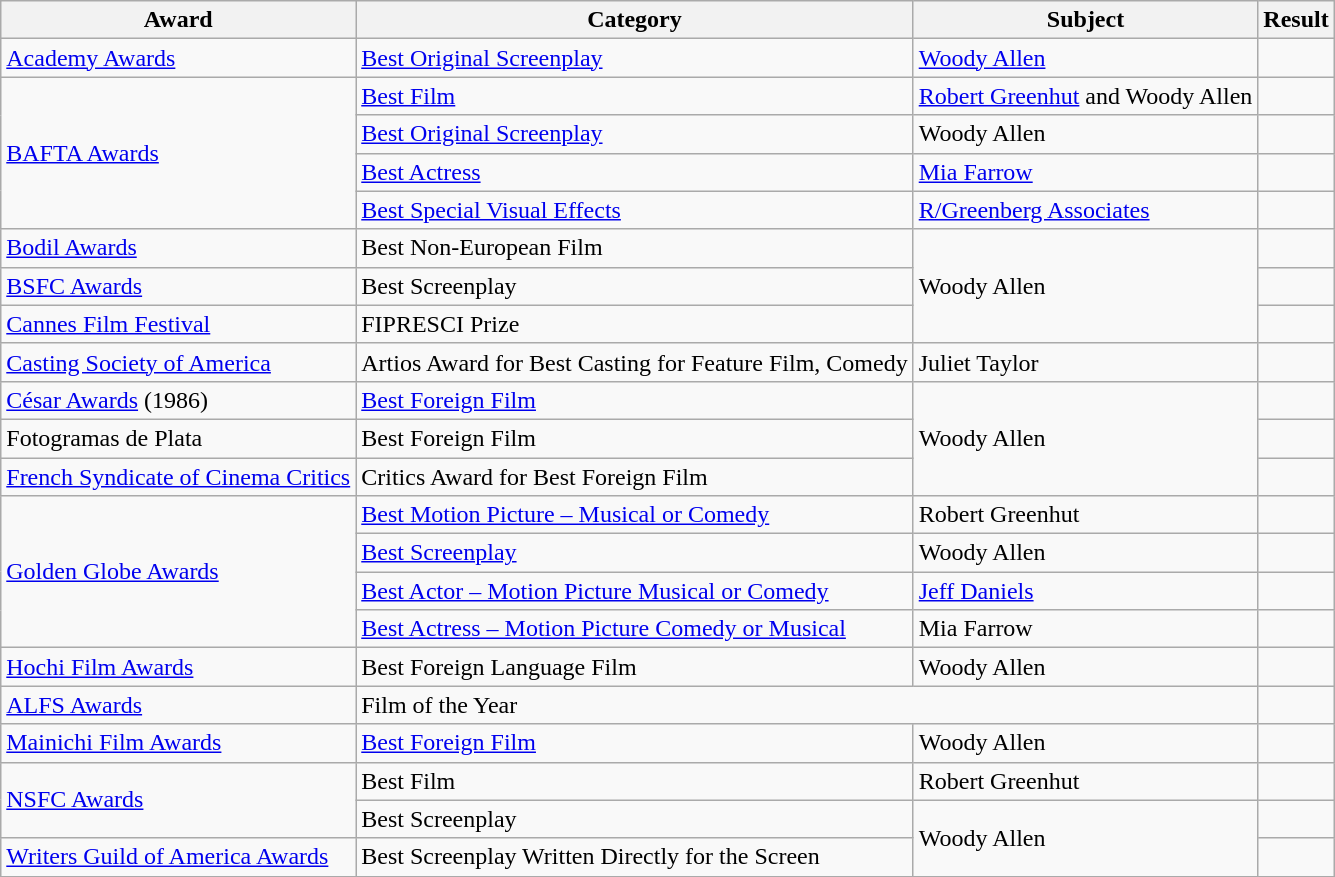<table class="wikitable">
<tr>
<th>Award</th>
<th>Category</th>
<th>Subject</th>
<th>Result</th>
</tr>
<tr>
<td><a href='#'>Academy Awards</a></td>
<td><a href='#'>Best Original Screenplay</a></td>
<td><a href='#'>Woody Allen</a></td>
<td></td>
</tr>
<tr>
<td rowspan=4><a href='#'>BAFTA Awards</a></td>
<td><a href='#'>Best Film</a></td>
<td><a href='#'>Robert Greenhut</a> and Woody Allen</td>
<td></td>
</tr>
<tr>
<td><a href='#'>Best Original Screenplay</a></td>
<td>Woody Allen</td>
<td></td>
</tr>
<tr>
<td><a href='#'>Best Actress</a></td>
<td><a href='#'>Mia Farrow</a></td>
<td></td>
</tr>
<tr>
<td><a href='#'>Best Special Visual Effects</a></td>
<td><a href='#'>R/Greenberg Associates</a></td>
<td></td>
</tr>
<tr>
<td><a href='#'>Bodil Awards</a></td>
<td>Best Non-European Film</td>
<td rowspan=3>Woody Allen</td>
<td></td>
</tr>
<tr>
<td><a href='#'>BSFC Awards</a></td>
<td>Best Screenplay</td>
<td></td>
</tr>
<tr>
<td><a href='#'>Cannes Film Festival</a></td>
<td>FIPRESCI Prize</td>
<td></td>
</tr>
<tr>
<td><a href='#'>Casting Society of America</a></td>
<td>Artios Award for Best Casting for Feature Film, Comedy</td>
<td>Juliet Taylor</td>
<td></td>
</tr>
<tr>
<td><a href='#'>César Awards</a> (1986)</td>
<td><a href='#'>Best Foreign Film</a></td>
<td rowspan=3>Woody Allen</td>
<td></td>
</tr>
<tr>
<td>Fotogramas de Plata</td>
<td>Best Foreign Film</td>
<td></td>
</tr>
<tr>
<td><a href='#'>French Syndicate of Cinema Critics</a></td>
<td>Critics Award for Best Foreign Film</td>
<td></td>
</tr>
<tr>
<td rowspan=4><a href='#'>Golden Globe Awards</a></td>
<td><a href='#'>Best Motion Picture – Musical or Comedy</a></td>
<td>Robert Greenhut</td>
<td></td>
</tr>
<tr>
<td><a href='#'>Best Screenplay</a></td>
<td>Woody Allen</td>
<td></td>
</tr>
<tr>
<td><a href='#'>Best Actor – Motion Picture Musical or Comedy</a></td>
<td><a href='#'>Jeff Daniels</a></td>
<td></td>
</tr>
<tr>
<td><a href='#'>Best Actress – Motion Picture Comedy or Musical</a></td>
<td>Mia Farrow</td>
<td></td>
</tr>
<tr>
<td><a href='#'>Hochi Film Awards</a></td>
<td>Best Foreign Language Film</td>
<td>Woody Allen</td>
<td></td>
</tr>
<tr>
<td><a href='#'>ALFS Awards</a></td>
<td colspan=2>Film of the Year</td>
<td></td>
</tr>
<tr>
<td><a href='#'>Mainichi Film Awards</a></td>
<td><a href='#'>Best Foreign Film</a></td>
<td>Woody Allen</td>
<td></td>
</tr>
<tr>
<td rowspan=2><a href='#'>NSFC Awards</a></td>
<td>Best Film</td>
<td>Robert Greenhut</td>
<td></td>
</tr>
<tr>
<td>Best Screenplay</td>
<td rowspan=2>Woody Allen</td>
<td></td>
</tr>
<tr>
<td><a href='#'>Writers Guild of America Awards</a></td>
<td>Best Screenplay Written Directly for the Screen</td>
<td></td>
</tr>
<tr>
</tr>
</table>
